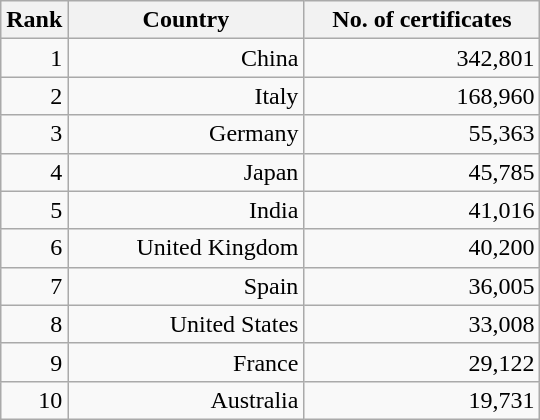<table class="wikitable" style="text-align:right">
<tr>
<th scope="col" style="width:15px;">Rank</th>
<th scope="col" style="width:150px;">Country</th>
<th scope="col" style="width:150px;">No. of certificates</th>
</tr>
<tr>
<td>1</td>
<td>China</td>
<td>342,801</td>
</tr>
<tr>
<td>2</td>
<td>Italy</td>
<td>168,960</td>
</tr>
<tr>
<td>3</td>
<td>Germany</td>
<td>55,363</td>
</tr>
<tr>
<td>4</td>
<td>Japan</td>
<td>45,785</td>
</tr>
<tr>
<td>5</td>
<td>India</td>
<td>41,016</td>
</tr>
<tr>
<td>6</td>
<td>United Kingdom</td>
<td>40,200</td>
</tr>
<tr>
<td>7</td>
<td>Spain</td>
<td>36,005</td>
</tr>
<tr>
<td>8</td>
<td>United States</td>
<td>33,008</td>
</tr>
<tr>
<td>9</td>
<td>France</td>
<td>29,122</td>
</tr>
<tr>
<td>10</td>
<td>Australia</td>
<td>19,731</td>
</tr>
</table>
